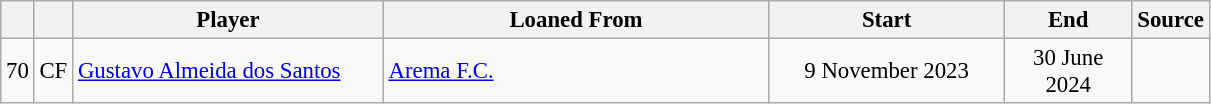<table class="wikitable plainrowheaders sortable" style="font-size:95%">
<tr>
<th></th>
<th></th>
<th scope="col" style="width:200px;">Player</th>
<th scope="col" style="width:250px;">Loaned From</th>
<th scope="col" style="width:150px;">Start</th>
<th scope="col" style="width:78px;">End</th>
<th>Source</th>
</tr>
<tr>
<td align=center>70</td>
<td align=center>CF</td>
<td> <a href='#'>Gustavo Almeida dos Santos</a></td>
<td> <a href='#'>Arema F.C.</a></td>
<td align=center>9 November 2023</td>
<td align=center>30 June 2024</td>
<td align=center></td>
</tr>
</table>
